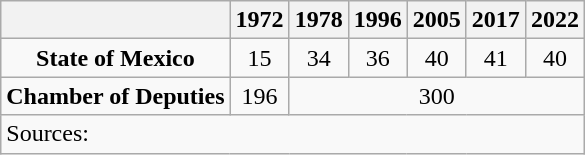<table class="wikitable" style="text-align: center">
<tr>
<th></th>
<th>1972</th>
<th>1978</th>
<th>1996</th>
<th>2005</th>
<th>2017</th>
<th>2022</th>
</tr>
<tr>
<td><strong>State of Mexico</strong></td>
<td>15</td>
<td>34</td>
<td>36</td>
<td>40</td>
<td>41</td>
<td>40</td>
</tr>
<tr>
<td><strong>Chamber of Deputies</strong></td>
<td>196</td>
<td colspan=5>300</td>
</tr>
<tr>
<td colspan=7 style="text-align: left">Sources: </td>
</tr>
</table>
